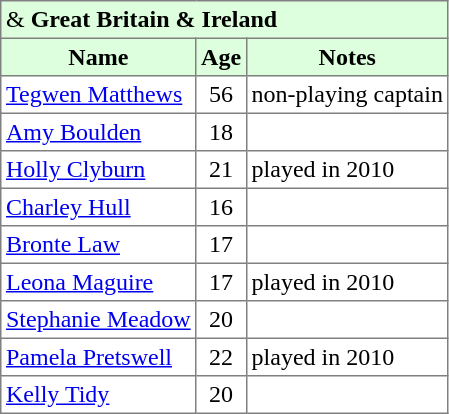<table border="1" cellpadding="3" style="border-collapse: collapse;">
<tr style="background:#ddffdd;">
<td colspan=5> &  <strong>Great Britain & Ireland</strong></td>
</tr>
<tr style="background:#ddffdd;">
<th>Name</th>
<th>Age</th>
<th>Notes</th>
</tr>
<tr>
<td> <a href='#'>Tegwen Matthews</a></td>
<td align=center>56</td>
<td>non-playing captain</td>
</tr>
<tr>
<td> <a href='#'>Amy Boulden</a></td>
<td align=center>18</td>
<td></td>
</tr>
<tr>
<td> <a href='#'>Holly Clyburn</a></td>
<td align=center>21</td>
<td>played in 2010</td>
</tr>
<tr>
<td> <a href='#'>Charley Hull</a></td>
<td align=center>16</td>
<td></td>
</tr>
<tr>
<td> <a href='#'>Bronte Law</a></td>
<td align=center>17</td>
<td></td>
</tr>
<tr>
<td> <a href='#'>Leona Maguire</a></td>
<td align=center>17</td>
<td>played in 2010</td>
</tr>
<tr>
<td> <a href='#'>Stephanie Meadow</a></td>
<td align=center>20</td>
<td></td>
</tr>
<tr>
<td> <a href='#'>Pamela Pretswell</a></td>
<td align=center>22</td>
<td>played in 2010</td>
</tr>
<tr>
<td> <a href='#'>Kelly Tidy</a></td>
<td align=center>20</td>
<td></td>
</tr>
</table>
